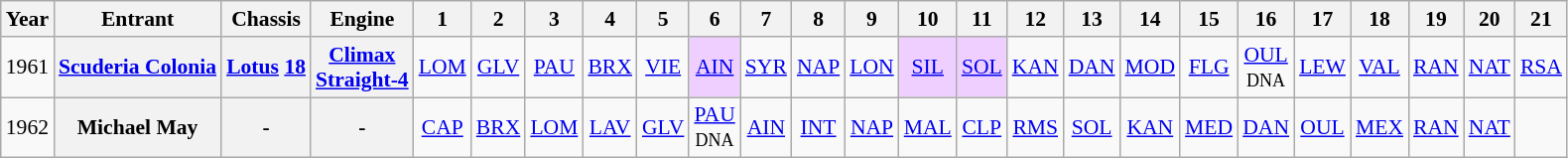<table class="wikitable" style="text-align:center; font-size:90%">
<tr>
<th>Year</th>
<th>Entrant</th>
<th>Chassis</th>
<th>Engine</th>
<th>1</th>
<th>2</th>
<th>3</th>
<th>4</th>
<th>5</th>
<th>6</th>
<th>7</th>
<th>8</th>
<th>9</th>
<th>10</th>
<th>11</th>
<th>12</th>
<th>13</th>
<th>14</th>
<th>15</th>
<th>16</th>
<th>17</th>
<th>18</th>
<th>19</th>
<th>20</th>
<th>21</th>
</tr>
<tr>
<td>1961</td>
<th><a href='#'>Scuderia Colonia</a></th>
<th><a href='#'>Lotus</a> <a href='#'>18</a></th>
<th><a href='#'>Climax</a><br><a href='#'>Straight-4</a></th>
<td><a href='#'>LOM</a></td>
<td><a href='#'>GLV</a></td>
<td><a href='#'>PAU</a></td>
<td><a href='#'>BRX</a></td>
<td><a href='#'>VIE</a></td>
<td style="background:#EFCFFF;"><a href='#'>AIN</a><br></td>
<td><a href='#'>SYR</a></td>
<td><a href='#'>NAP</a></td>
<td><a href='#'>LON</a></td>
<td style="background:#EFCFFF;"><a href='#'>SIL</a><br></td>
<td style="background:#EFCFFF;"><a href='#'>SOL</a><br></td>
<td><a href='#'>KAN</a></td>
<td><a href='#'>DAN</a></td>
<td><a href='#'>MOD</a></td>
<td><a href='#'>FLG</a></td>
<td><a href='#'>OUL</a><br><small>DNA</small></td>
<td><a href='#'>LEW</a></td>
<td><a href='#'>VAL</a></td>
<td><a href='#'>RAN</a></td>
<td><a href='#'>NAT</a></td>
<td><a href='#'>RSA</a></td>
</tr>
<tr>
<td>1962</td>
<th>Michael May</th>
<th>-</th>
<th>-</th>
<td><a href='#'>CAP</a></td>
<td><a href='#'>BRX</a></td>
<td><a href='#'>LOM</a></td>
<td><a href='#'>LAV</a></td>
<td><a href='#'>GLV</a></td>
<td><a href='#'>PAU</a><br><small>DNA</small></td>
<td><a href='#'>AIN</a></td>
<td><a href='#'>INT</a></td>
<td><a href='#'>NAP</a></td>
<td><a href='#'>MAL</a></td>
<td><a href='#'>CLP</a></td>
<td><a href='#'>RMS</a></td>
<td><a href='#'>SOL</a></td>
<td><a href='#'>KAN</a></td>
<td><a href='#'>MED</a></td>
<td><a href='#'>DAN</a></td>
<td><a href='#'>OUL</a></td>
<td><a href='#'>MEX</a></td>
<td><a href='#'>RAN</a></td>
<td><a href='#'>NAT</a></td>
<td></td>
</tr>
</table>
